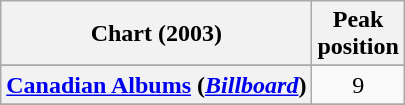<table class="wikitable sortable plainrowheaders" style="text-align:center">
<tr>
<th scope="col">Chart (2003)</th>
<th scope="col">Peak<br> position</th>
</tr>
<tr>
</tr>
<tr>
</tr>
<tr>
<th scope="row"><a href='#'>Canadian Albums</a> (<em><a href='#'>Billboard</a></em>)</th>
<td style="text-align:center;">9</td>
</tr>
<tr>
</tr>
<tr>
</tr>
<tr>
</tr>
<tr>
</tr>
<tr>
</tr>
<tr>
</tr>
</table>
